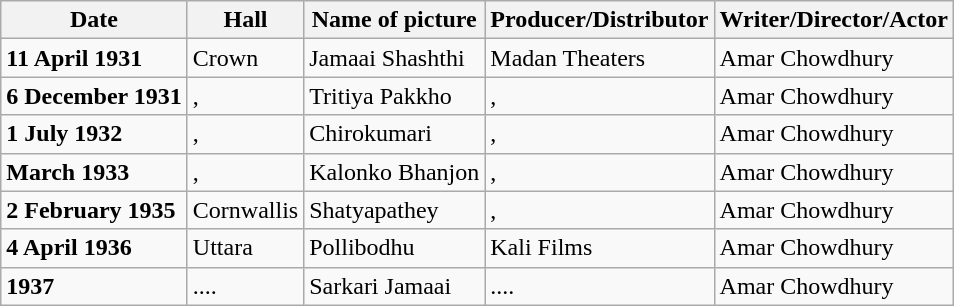<table class="wikitable">
<tr>
<th><strong>Date</strong></th>
<th><strong>Hall</strong></th>
<th><strong>Name of picture</strong></th>
<th><strong>Producer/Distributor</strong></th>
<th><strong>Writer/Director/Actor</strong></th>
</tr>
<tr>
<td><strong>11 April 1931</strong></td>
<td>Crown</td>
<td>Jamaai Shashthi</td>
<td>Madan Theaters</td>
<td>Amar Chowdhury</td>
</tr>
<tr>
<td><strong>6 December 1931</strong></td>
<td>,</td>
<td>Tritiya Pakkho</td>
<td>,</td>
<td>Amar Chowdhury</td>
</tr>
<tr>
<td><strong>1 July 1932</strong></td>
<td>,</td>
<td>Chirokumari</td>
<td>,</td>
<td>Amar Chowdhury</td>
</tr>
<tr>
<td><strong>March 1933</strong></td>
<td>,</td>
<td>Kalonko Bhanjon</td>
<td>,</td>
<td>Amar Chowdhury</td>
</tr>
<tr>
<td><strong>2 February 1935</strong></td>
<td>Cornwallis</td>
<td>Shatyapathey</td>
<td>,</td>
<td>Amar Chowdhury</td>
</tr>
<tr>
<td><strong>4 April 1936</strong></td>
<td>Uttara</td>
<td>Pollibodhu</td>
<td>Kali Films</td>
<td>Amar Chowdhury</td>
</tr>
<tr>
<td><strong>1937</strong></td>
<td>....</td>
<td>Sarkari Jamaai</td>
<td>....</td>
<td>Amar Chowdhury</td>
</tr>
</table>
